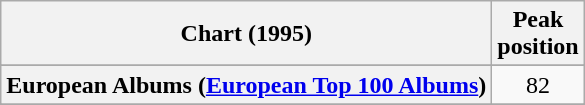<table class="wikitable sortable plainrowheaders" style="text-align:center;">
<tr>
<th>Chart (1995)</th>
<th>Peak<br>position</th>
</tr>
<tr>
</tr>
<tr>
</tr>
<tr>
<th scope="row">European Albums (<a href='#'>European Top 100 Albums</a>)</th>
<td>82</td>
</tr>
<tr>
</tr>
<tr>
</tr>
<tr>
</tr>
<tr>
</tr>
<tr>
</tr>
<tr>
</tr>
</table>
